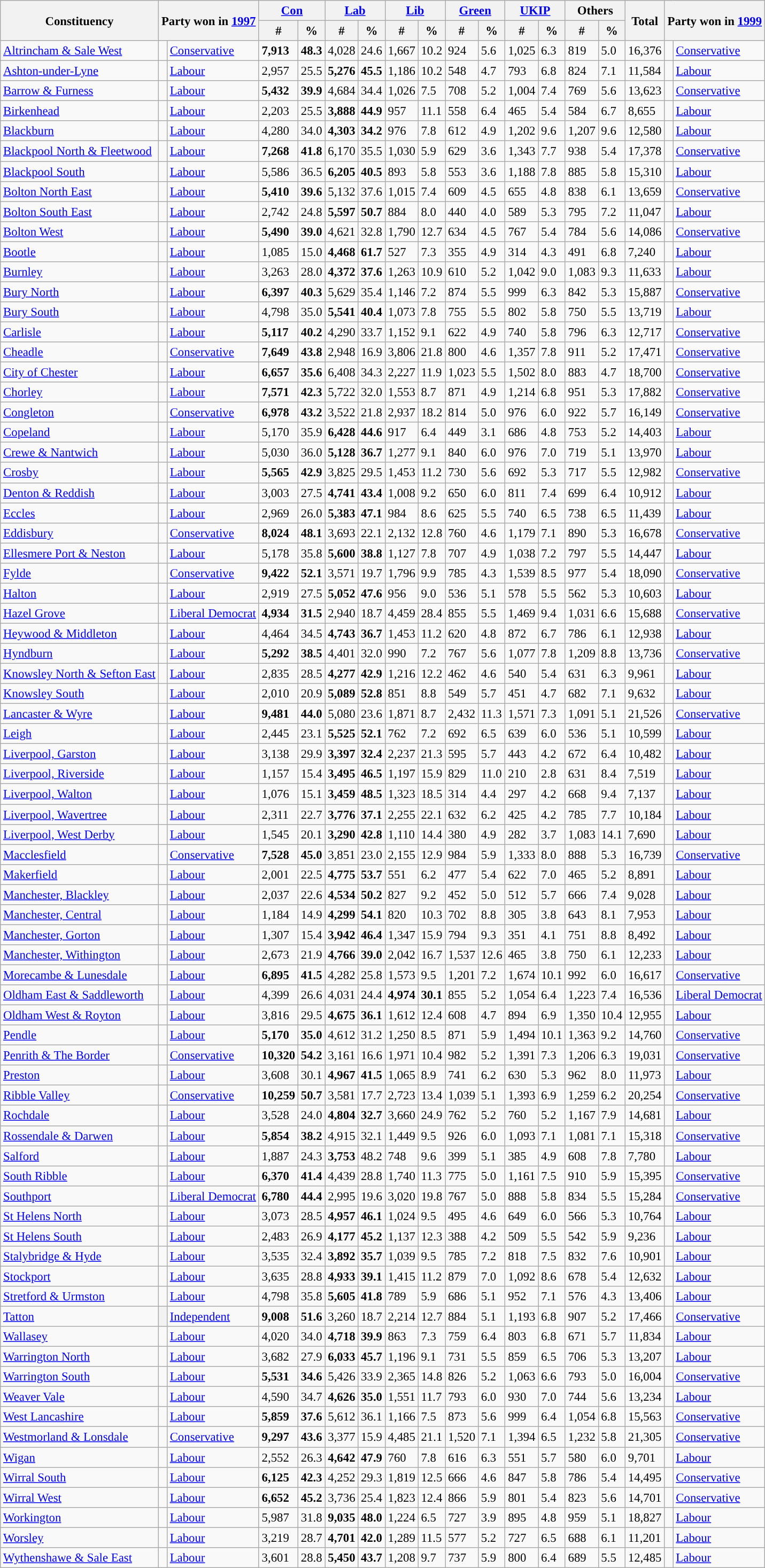<table class="wikitable sortable" style="font-size: 95%;">
<tr>
<th rowspan="2">Constituency</th>
<th colspan="2" rowspan="2">Party won in <a href='#'>1997</a></th>
<th colspan="2"><a href='#'>Con</a></th>
<th colspan="2"><a href='#'>Lab</a></th>
<th colspan="2"><a href='#'>Lib</a></th>
<th colspan="2"><a href='#'>Green</a></th>
<th colspan="2"><a href='#'>UKIP</a></th>
<th colspan="2">Others</th>
<th rowspan="2">Total</th>
<th colspan="2" rowspan="2">Party won in <a href='#'>1999</a></th>
</tr>
<tr>
<th>#</th>
<th>%</th>
<th>#</th>
<th>%</th>
<th>#</th>
<th>%</th>
<th>#</th>
<th>%</th>
<th>#</th>
<th>%</th>
<th>#</th>
<th>%</th>
</tr>
<tr>
<td><a href='#'>Altrincham & Sale West</a></td>
<td style="color:inherit;background:"> </td>
<td><a href='#'>Conservative</a></td>
<td><strong>7,913</strong></td>
<td><strong>48.3</strong></td>
<td>4,028</td>
<td>24.6</td>
<td>1,667</td>
<td>10.2</td>
<td>924</td>
<td>5.6</td>
<td>1,025</td>
<td>6.3</td>
<td>819</td>
<td>5.0</td>
<td>16,376</td>
<td style="color:inherit;background:"> </td>
<td><a href='#'>Conservative</a></td>
</tr>
<tr>
<td><a href='#'>Ashton-under-Lyne</a></td>
<td style="color:inherit;background:"> </td>
<td><a href='#'>Labour</a></td>
<td>2,957</td>
<td>25.5</td>
<td><strong>5,276</strong></td>
<td><strong>45.5</strong></td>
<td>1,186</td>
<td>10.2</td>
<td>548</td>
<td>4.7</td>
<td>793</td>
<td>6.8</td>
<td>824</td>
<td>7.1</td>
<td>11,584</td>
<td style="color:inherit;background:"> </td>
<td><a href='#'>Labour</a></td>
</tr>
<tr>
<td><a href='#'>Barrow & Furness</a></td>
<td style="color:inherit;background:"> </td>
<td><a href='#'>Labour</a></td>
<td><strong>5,432</strong></td>
<td><strong>39.9</strong></td>
<td>4,684</td>
<td>34.4</td>
<td>1,026</td>
<td>7.5</td>
<td>708</td>
<td>5.2</td>
<td>1,004</td>
<td>7.4</td>
<td>769</td>
<td>5.6</td>
<td>13,623</td>
<td style="color:inherit;background:"> </td>
<td><a href='#'>Conservative</a></td>
</tr>
<tr>
<td><a href='#'>Birkenhead</a></td>
<td style="color:inherit;background:"> </td>
<td><a href='#'>Labour</a></td>
<td>2,203</td>
<td>25.5</td>
<td><strong>3,888</strong></td>
<td><strong>44.9</strong></td>
<td>957</td>
<td>11.1</td>
<td>558</td>
<td>6.4</td>
<td>465</td>
<td>5.4</td>
<td>584</td>
<td>6.7</td>
<td>8,655</td>
<td style="color:inherit;background:"> </td>
<td><a href='#'>Labour</a></td>
</tr>
<tr>
<td><a href='#'>Blackburn</a></td>
<td style="color:inherit;background:"> </td>
<td><a href='#'>Labour</a></td>
<td>4,280</td>
<td>34.0</td>
<td><strong>4,303</strong></td>
<td><strong>34.2</strong></td>
<td>976</td>
<td>7.8</td>
<td>612</td>
<td>4.9</td>
<td>1,202</td>
<td>9.6</td>
<td>1,207</td>
<td>9.6</td>
<td>12,580</td>
<td style="color:inherit;background:"> </td>
<td><a href='#'>Labour</a></td>
</tr>
<tr>
<td><a href='#'>Blackpool North & Fleetwood</a></td>
<td style="color:inherit;background:"> </td>
<td><a href='#'>Labour</a></td>
<td><strong>7,268</strong></td>
<td><strong>41.8</strong></td>
<td>6,170</td>
<td>35.5</td>
<td>1,030</td>
<td>5.9</td>
<td>629</td>
<td>3.6</td>
<td>1,343</td>
<td>7.7</td>
<td>938</td>
<td>5.4</td>
<td>17,378</td>
<td style="color:inherit;background:"> </td>
<td><a href='#'>Conservative</a></td>
</tr>
<tr>
<td><a href='#'>Blackpool South</a></td>
<td style="color:inherit;background:"> </td>
<td><a href='#'>Labour</a></td>
<td>5,586</td>
<td>36.5</td>
<td><strong>6,205</strong></td>
<td><strong>40.5</strong></td>
<td>893</td>
<td>5.8</td>
<td>553</td>
<td>3.6</td>
<td>1,188</td>
<td>7.8</td>
<td>885</td>
<td>5.8</td>
<td>15,310</td>
<td style="color:inherit;background:"> </td>
<td><a href='#'>Labour</a></td>
</tr>
<tr>
<td><a href='#'>Bolton North East</a></td>
<td style="color:inherit;background:"> </td>
<td><a href='#'>Labour</a></td>
<td><strong>5,410</strong></td>
<td><strong>39.6</strong></td>
<td>5,132</td>
<td>37.6</td>
<td>1,015</td>
<td>7.4</td>
<td>609</td>
<td>4.5</td>
<td>655</td>
<td>4.8</td>
<td>838</td>
<td>6.1</td>
<td>13,659</td>
<td style="color:inherit;background:"> </td>
<td><a href='#'>Conservative</a></td>
</tr>
<tr>
<td><a href='#'>Bolton South East</a></td>
<td style="color:inherit;background:"> </td>
<td><a href='#'>Labour</a></td>
<td>2,742</td>
<td>24.8</td>
<td><strong>5,597</strong></td>
<td><strong>50.7</strong></td>
<td>884</td>
<td>8.0</td>
<td>440</td>
<td>4.0</td>
<td>589</td>
<td>5.3</td>
<td>795</td>
<td>7.2</td>
<td>11,047</td>
<td style="color:inherit;background:"> </td>
<td><a href='#'>Labour</a></td>
</tr>
<tr>
<td><a href='#'>Bolton West</a></td>
<td style="color:inherit;background:"> </td>
<td><a href='#'>Labour</a></td>
<td><strong>5,490</strong></td>
<td><strong>39.0</strong></td>
<td>4,621</td>
<td>32.8</td>
<td>1,790</td>
<td>12.7</td>
<td>634</td>
<td>4.5</td>
<td>767</td>
<td>5.4</td>
<td>784</td>
<td>5.6</td>
<td>14,086</td>
<td style="color:inherit;background:"> </td>
<td><a href='#'>Conservative</a></td>
</tr>
<tr>
<td><a href='#'>Bootle</a></td>
<td style="color:inherit;background:"> </td>
<td><a href='#'>Labour</a></td>
<td>1,085</td>
<td>15.0</td>
<td><strong>4,468</strong></td>
<td><strong>61.7</strong></td>
<td>527</td>
<td>7.3</td>
<td>355</td>
<td>4.9</td>
<td>314</td>
<td>4.3</td>
<td>491</td>
<td>6.8</td>
<td>7,240</td>
<td style="color:inherit;background:"> </td>
<td><a href='#'>Labour</a></td>
</tr>
<tr>
<td><a href='#'>Burnley</a></td>
<td style="color:inherit;background:"> </td>
<td><a href='#'>Labour</a></td>
<td>3,263</td>
<td>28.0</td>
<td><strong>4,372</strong></td>
<td><strong>37.6</strong></td>
<td>1,263</td>
<td>10.9</td>
<td>610</td>
<td>5.2</td>
<td>1,042</td>
<td>9.0</td>
<td>1,083</td>
<td>9.3</td>
<td>11,633</td>
<td style="color:inherit;background:"> </td>
<td><a href='#'>Labour</a></td>
</tr>
<tr>
<td><a href='#'>Bury North</a></td>
<td style="color:inherit;background:"> </td>
<td><a href='#'>Labour</a></td>
<td><strong>6,397</strong></td>
<td><strong>40.3</strong></td>
<td>5,629</td>
<td>35.4</td>
<td>1,146</td>
<td>7.2</td>
<td>874</td>
<td>5.5</td>
<td>999</td>
<td>6.3</td>
<td>842</td>
<td>5.3</td>
<td>15,887</td>
<td style="color:inherit;background:"> </td>
<td><a href='#'>Conservative</a></td>
</tr>
<tr>
<td><a href='#'>Bury South</a></td>
<td style="color:inherit;background:"> </td>
<td><a href='#'>Labour</a></td>
<td>4,798</td>
<td>35.0</td>
<td><strong>5,541</strong></td>
<td><strong>40.4</strong></td>
<td>1,073</td>
<td>7.8</td>
<td>755</td>
<td>5.5</td>
<td>802</td>
<td>5.8</td>
<td>750</td>
<td>5.5</td>
<td>13,719</td>
<td style="color:inherit;background:"> </td>
<td><a href='#'>Labour</a></td>
</tr>
<tr>
<td><a href='#'>Carlisle</a></td>
<td style="color:inherit;background:"> </td>
<td><a href='#'>Labour</a></td>
<td><strong>5,117</strong></td>
<td><strong>40.2</strong></td>
<td>4,290</td>
<td>33.7</td>
<td>1,152</td>
<td>9.1</td>
<td>622</td>
<td>4.9</td>
<td>740</td>
<td>5.8</td>
<td>796</td>
<td>6.3</td>
<td>12,717</td>
<td style="color:inherit;background:"> </td>
<td><a href='#'>Conservative</a></td>
</tr>
<tr>
<td><a href='#'>Cheadle</a></td>
<td style="color:inherit;background:"> </td>
<td><a href='#'>Conservative</a></td>
<td><strong>7,649</strong></td>
<td><strong>43.8</strong></td>
<td>2,948</td>
<td>16.9</td>
<td>3,806</td>
<td>21.8</td>
<td>800</td>
<td>4.6</td>
<td>1,357</td>
<td>7.8</td>
<td>911</td>
<td>5.2</td>
<td>17,471</td>
<td style="color:inherit;background:"> </td>
<td><a href='#'>Conservative</a></td>
</tr>
<tr>
<td><a href='#'>City of Chester</a></td>
<td style="color:inherit;background:"> </td>
<td><a href='#'>Labour</a></td>
<td><strong>6,657</strong></td>
<td><strong>35.6</strong></td>
<td>6,408</td>
<td>34.3</td>
<td>2,227</td>
<td>11.9</td>
<td>1,023</td>
<td>5.5</td>
<td>1,502</td>
<td>8.0</td>
<td>883</td>
<td>4.7</td>
<td>18,700</td>
<td style="color:inherit;background:"> </td>
<td><a href='#'>Conservative</a></td>
</tr>
<tr>
<td><a href='#'>Chorley</a></td>
<td style="color:inherit;background:"> </td>
<td><a href='#'>Labour</a></td>
<td><strong>7,571</strong></td>
<td><strong>42.3</strong></td>
<td>5,722</td>
<td>32.0</td>
<td>1,553</td>
<td>8.7</td>
<td>871</td>
<td>4.9</td>
<td>1,214</td>
<td>6.8</td>
<td>951</td>
<td>5.3</td>
<td>17,882</td>
<td style="color:inherit;background:"> </td>
<td><a href='#'>Conservative</a></td>
</tr>
<tr>
<td><a href='#'>Congleton</a></td>
<td style="color:inherit;background:"> </td>
<td><a href='#'>Conservative</a></td>
<td><strong>6,978</strong></td>
<td><strong>43.2</strong></td>
<td>3,522</td>
<td>21.8</td>
<td>2,937</td>
<td>18.2</td>
<td>814</td>
<td>5.0</td>
<td>976</td>
<td>6.0</td>
<td>922</td>
<td>5.7</td>
<td>16,149</td>
<td style="color:inherit;background:"> </td>
<td><a href='#'>Conservative</a></td>
</tr>
<tr>
<td><a href='#'>Copeland</a></td>
<td style="color:inherit;background:"> </td>
<td><a href='#'>Labour</a></td>
<td>5,170</td>
<td>35.9</td>
<td><strong>6,428</strong></td>
<td><strong>44.6</strong></td>
<td>917</td>
<td>6.4</td>
<td>449</td>
<td>3.1</td>
<td>686</td>
<td>4.8</td>
<td>753</td>
<td>5.2</td>
<td>14,403</td>
<td style="color:inherit;background:"> </td>
<td><a href='#'>Labour</a></td>
</tr>
<tr>
<td><a href='#'>Crewe & Nantwich</a></td>
<td style="color:inherit;background:"> </td>
<td><a href='#'>Labour</a></td>
<td>5,030</td>
<td>36.0</td>
<td><strong>5,128</strong></td>
<td><strong>36.7</strong></td>
<td>1,277</td>
<td>9.1</td>
<td>840</td>
<td>6.0</td>
<td>976</td>
<td>7.0</td>
<td>719</td>
<td>5.1</td>
<td>13,970</td>
<td style="color:inherit;background:"> </td>
<td><a href='#'>Labour</a></td>
</tr>
<tr>
<td><a href='#'>Crosby</a></td>
<td style="color:inherit;background:"> </td>
<td><a href='#'>Labour</a></td>
<td><strong>5,565</strong></td>
<td><strong>42.9</strong></td>
<td>3,825</td>
<td>29.5</td>
<td>1,453</td>
<td>11.2</td>
<td>730</td>
<td>5.6</td>
<td>692</td>
<td>5.3</td>
<td>717</td>
<td>5.5</td>
<td>12,982</td>
<td style="color:inherit;background:"> </td>
<td><a href='#'>Conservative</a></td>
</tr>
<tr>
<td><a href='#'>Denton & Reddish</a></td>
<td style="color:inherit;background:"> </td>
<td><a href='#'>Labour</a></td>
<td>3,003</td>
<td>27.5</td>
<td><strong>4,741</strong></td>
<td><strong>43.4</strong></td>
<td>1,008</td>
<td>9.2</td>
<td>650</td>
<td>6.0</td>
<td>811</td>
<td>7.4</td>
<td>699</td>
<td>6.4</td>
<td>10,912</td>
<td style="color:inherit;background:"> </td>
<td><a href='#'>Labour</a></td>
</tr>
<tr>
<td><a href='#'>Eccles</a></td>
<td style="color:inherit;background:"> </td>
<td><a href='#'>Labour</a></td>
<td>2,969</td>
<td>26.0</td>
<td><strong>5,383</strong></td>
<td><strong>47.1</strong></td>
<td>984</td>
<td>8.6</td>
<td>625</td>
<td>5.5</td>
<td>740</td>
<td>6.5</td>
<td>738</td>
<td>6.5</td>
<td>11,439</td>
<td style="color:inherit;background:"> </td>
<td><a href='#'>Labour</a></td>
</tr>
<tr>
<td><a href='#'>Eddisbury</a></td>
<td style="color:inherit;background:"> </td>
<td><a href='#'>Conservative</a></td>
<td><strong>8,024</strong></td>
<td><strong>48.1</strong></td>
<td>3,693</td>
<td>22.1</td>
<td>2,132</td>
<td>12.8</td>
<td>760</td>
<td>4.6</td>
<td>1,179</td>
<td>7.1</td>
<td>890</td>
<td>5.3</td>
<td>16,678</td>
<td style="color:inherit;background:"> </td>
<td><a href='#'>Conservative</a></td>
</tr>
<tr>
<td><a href='#'>Ellesmere Port & Neston</a></td>
<td style="color:inherit;background:"> </td>
<td><a href='#'>Labour</a></td>
<td>5,178</td>
<td>35.8</td>
<td><strong>5,600</strong></td>
<td><strong>38.8</strong></td>
<td>1,127</td>
<td>7.8</td>
<td>707</td>
<td>4.9</td>
<td>1,038</td>
<td>7.2</td>
<td>797</td>
<td>5.5</td>
<td>14,447</td>
<td style="color:inherit;background:"> </td>
<td><a href='#'>Labour</a></td>
</tr>
<tr>
<td><a href='#'>Fylde</a></td>
<td style="color:inherit;background:"> </td>
<td><a href='#'>Conservative</a></td>
<td><strong>9,422</strong></td>
<td><strong>52.1</strong></td>
<td>3,571</td>
<td>19.7</td>
<td>1,796</td>
<td>9.9</td>
<td>785</td>
<td>4.3</td>
<td>1,539</td>
<td>8.5</td>
<td>977</td>
<td>5.4</td>
<td>18,090</td>
<td style="color:inherit;background:"> </td>
<td><a href='#'>Conservative</a></td>
</tr>
<tr>
<td><a href='#'>Halton</a></td>
<td style="color:inherit;background:"> </td>
<td><a href='#'>Labour</a></td>
<td>2,919</td>
<td>27.5</td>
<td><strong>5,052</strong></td>
<td><strong>47.6</strong></td>
<td>956</td>
<td>9.0</td>
<td>536</td>
<td>5.1</td>
<td>578</td>
<td>5.5</td>
<td>562</td>
<td>5.3</td>
<td>10,603</td>
<td style="color:inherit;background:"> </td>
<td><a href='#'>Labour</a></td>
</tr>
<tr>
<td><a href='#'>Hazel Grove</a></td>
<td style="color:inherit;background:"></td>
<td><a href='#'>Liberal Democrat</a></td>
<td><strong>4,934</strong></td>
<td><strong>31.5</strong></td>
<td>2,940</td>
<td>18.7</td>
<td>4,459</td>
<td>28.4</td>
<td>855</td>
<td>5.5</td>
<td>1,469</td>
<td>9.4</td>
<td>1,031</td>
<td>6.6</td>
<td>15,688</td>
<td style="color:inherit;background:"> </td>
<td><a href='#'>Conservative</a></td>
</tr>
<tr>
<td><a href='#'>Heywood & Middleton</a></td>
<td style="color:inherit;background:"> </td>
<td><a href='#'>Labour</a></td>
<td>4,464</td>
<td>34.5</td>
<td><strong>4,743</strong></td>
<td><strong>36.7</strong></td>
<td>1,453</td>
<td>11.2</td>
<td>620</td>
<td>4.8</td>
<td>872</td>
<td>6.7</td>
<td>786</td>
<td>6.1</td>
<td>12,938</td>
<td style="color:inherit;background:"> </td>
<td><a href='#'>Labour</a></td>
</tr>
<tr>
<td><a href='#'>Hyndburn</a></td>
<td style="color:inherit;background:"> </td>
<td><a href='#'>Labour</a></td>
<td><strong>5,292</strong></td>
<td><strong>38.5</strong></td>
<td>4,401</td>
<td>32.0</td>
<td>990</td>
<td>7.2</td>
<td>767</td>
<td>5.6</td>
<td>1,077</td>
<td>7.8</td>
<td>1,209</td>
<td>8.8</td>
<td>13,736</td>
<td style="color:inherit;background:"> </td>
<td><a href='#'>Conservative</a></td>
</tr>
<tr>
<td><a href='#'>Knowsley North & Sefton East</a></td>
<td style="color:inherit;background:"> </td>
<td><a href='#'>Labour</a></td>
<td>2,835</td>
<td>28.5</td>
<td><strong>4,277</strong></td>
<td><strong>42.9</strong></td>
<td>1,216</td>
<td>12.2</td>
<td>462</td>
<td>4.6</td>
<td>540</td>
<td>5.4</td>
<td>631</td>
<td>6.3</td>
<td>9,961</td>
<td style="color:inherit;background:"> </td>
<td><a href='#'>Labour</a></td>
</tr>
<tr>
<td><a href='#'>Knowsley South</a></td>
<td style="color:inherit;background:"> </td>
<td><a href='#'>Labour</a></td>
<td>2,010</td>
<td>20.9</td>
<td><strong>5,089</strong></td>
<td><strong>52.8</strong></td>
<td>851</td>
<td>8.8</td>
<td>549</td>
<td>5.7</td>
<td>451</td>
<td>4.7</td>
<td>682</td>
<td>7.1</td>
<td>9,632</td>
<td style="color:inherit;background:"> </td>
<td><a href='#'>Labour</a></td>
</tr>
<tr>
<td><a href='#'>Lancaster & Wyre</a></td>
<td style="color:inherit;background:"> </td>
<td><a href='#'>Labour</a></td>
<td><strong>9,481</strong></td>
<td><strong>44.0</strong></td>
<td>5,080</td>
<td>23.6</td>
<td>1,871</td>
<td>8.7</td>
<td>2,432</td>
<td>11.3</td>
<td>1,571</td>
<td>7.3</td>
<td>1,091</td>
<td>5.1</td>
<td>21,526</td>
<td style="color:inherit;background:"> </td>
<td><a href='#'>Conservative</a></td>
</tr>
<tr>
<td><a href='#'>Leigh</a></td>
<td style="color:inherit;background:"> </td>
<td><a href='#'>Labour</a></td>
<td>2,445</td>
<td>23.1</td>
<td><strong>5,525</strong></td>
<td><strong>52.1</strong></td>
<td>762</td>
<td>7.2</td>
<td>692</td>
<td>6.5</td>
<td>639</td>
<td>6.0</td>
<td>536</td>
<td>5.1</td>
<td>10,599</td>
<td style="color:inherit;background:"> </td>
<td><a href='#'>Labour</a></td>
</tr>
<tr>
<td><a href='#'>Liverpool, Garston</a></td>
<td style="color:inherit;background:"> </td>
<td><a href='#'>Labour</a></td>
<td>3,138</td>
<td>29.9</td>
<td><strong>3,397</strong></td>
<td><strong>32.4</strong></td>
<td>2,237</td>
<td>21.3</td>
<td>595</td>
<td>5.7</td>
<td>443</td>
<td>4.2</td>
<td>672</td>
<td>6.4</td>
<td>10,482</td>
<td style="color:inherit;background:"> </td>
<td><a href='#'>Labour</a></td>
</tr>
<tr>
<td><a href='#'>Liverpool, Riverside</a></td>
<td style="color:inherit;background:"> </td>
<td><a href='#'>Labour</a></td>
<td>1,157</td>
<td>15.4</td>
<td><strong>3,495</strong></td>
<td><strong>46.5</strong></td>
<td>1,197</td>
<td>15.9</td>
<td>829</td>
<td>11.0</td>
<td>210</td>
<td>2.8</td>
<td>631</td>
<td>8.4</td>
<td>7,519</td>
<td style="color:inherit;background:"> </td>
<td><a href='#'>Labour</a></td>
</tr>
<tr>
<td><a href='#'>Liverpool, Walton</a></td>
<td style="color:inherit;background:"> </td>
<td><a href='#'>Labour</a></td>
<td>1,076</td>
<td>15.1</td>
<td><strong>3,459</strong></td>
<td><strong>48.5</strong></td>
<td>1,323</td>
<td>18.5</td>
<td>314</td>
<td>4.4</td>
<td>297</td>
<td>4.2</td>
<td>668</td>
<td>9.4</td>
<td>7,137</td>
<td style="color:inherit;background:"> </td>
<td><a href='#'>Labour</a></td>
</tr>
<tr>
<td><a href='#'>Liverpool, Wavertree</a></td>
<td style="color:inherit;background:"> </td>
<td><a href='#'>Labour</a></td>
<td>2,311</td>
<td>22.7</td>
<td><strong>3,776</strong></td>
<td><strong>37.1</strong></td>
<td>2,255</td>
<td>22.1</td>
<td>632</td>
<td>6.2</td>
<td>425</td>
<td>4.2</td>
<td>785</td>
<td>7.7</td>
<td>10,184</td>
<td style="color:inherit;background:"> </td>
<td><a href='#'>Labour</a></td>
</tr>
<tr>
<td><a href='#'>Liverpool, West Derby</a></td>
<td style="color:inherit;background:"> </td>
<td><a href='#'>Labour</a></td>
<td>1,545</td>
<td>20.1</td>
<td><strong>3,290</strong></td>
<td><strong>42.8</strong></td>
<td>1,110</td>
<td>14.4</td>
<td>380</td>
<td>4.9</td>
<td>282</td>
<td>3.7</td>
<td>1,083</td>
<td>14.1</td>
<td>7,690</td>
<td style="color:inherit;background:"> </td>
<td><a href='#'>Labour</a></td>
</tr>
<tr>
<td><a href='#'>Macclesfield</a></td>
<td style="color:inherit;background:"> </td>
<td><a href='#'>Conservative</a></td>
<td><strong>7,528</strong></td>
<td><strong>45.0</strong></td>
<td>3,851</td>
<td>23.0</td>
<td>2,155</td>
<td>12.9</td>
<td>984</td>
<td>5.9</td>
<td>1,333</td>
<td>8.0</td>
<td>888</td>
<td>5.3</td>
<td>16,739</td>
<td style="color:inherit;background:"> </td>
<td><a href='#'>Conservative</a></td>
</tr>
<tr>
<td><a href='#'>Makerfield</a></td>
<td style="color:inherit;background:"> </td>
<td><a href='#'>Labour</a></td>
<td>2,001</td>
<td>22.5</td>
<td><strong>4,775</strong></td>
<td><strong>53.7</strong></td>
<td>551</td>
<td>6.2</td>
<td>477</td>
<td>5.4</td>
<td>622</td>
<td>7.0</td>
<td>465</td>
<td>5.2</td>
<td>8,891</td>
<td style="color:inherit;background:"> </td>
<td><a href='#'>Labour</a></td>
</tr>
<tr>
<td><a href='#'>Manchester, Blackley</a></td>
<td style="color:inherit;background:"> </td>
<td><a href='#'>Labour</a></td>
<td>2,037</td>
<td>22.6</td>
<td><strong>4,534</strong></td>
<td><strong>50.2</strong></td>
<td>827</td>
<td>9.2</td>
<td>452</td>
<td>5.0</td>
<td>512</td>
<td>5.7</td>
<td>666</td>
<td>7.4</td>
<td>9,028</td>
<td style="color:inherit;background:"> </td>
<td><a href='#'>Labour</a></td>
</tr>
<tr>
<td><a href='#'>Manchester, Central</a></td>
<td style="color:inherit;background:"> </td>
<td><a href='#'>Labour</a></td>
<td>1,184</td>
<td>14.9</td>
<td><strong>4,299</strong></td>
<td><strong>54.1</strong></td>
<td>820</td>
<td>10.3</td>
<td>702</td>
<td>8.8</td>
<td>305</td>
<td>3.8</td>
<td>643</td>
<td>8.1</td>
<td>7,953</td>
<td style="color:inherit;background:"> </td>
<td><a href='#'>Labour</a></td>
</tr>
<tr>
<td><a href='#'>Manchester, Gorton</a></td>
<td style="color:inherit;background:"> </td>
<td><a href='#'>Labour</a></td>
<td>1,307</td>
<td>15.4</td>
<td><strong>3,942</strong></td>
<td><strong>46.4</strong></td>
<td>1,347</td>
<td>15.9</td>
<td>794</td>
<td>9.3</td>
<td>351</td>
<td>4.1</td>
<td>751</td>
<td>8.8</td>
<td>8,492</td>
<td style="color:inherit;background:"> </td>
<td><a href='#'>Labour</a></td>
</tr>
<tr>
<td><a href='#'>Manchester, Withington</a></td>
<td style="color:inherit;background:"> </td>
<td><a href='#'>Labour</a></td>
<td>2,673</td>
<td>21.9</td>
<td><strong>4,766</strong></td>
<td><strong>39.0</strong></td>
<td>2,042</td>
<td>16.7</td>
<td>1,537</td>
<td>12.6</td>
<td>465</td>
<td>3.8</td>
<td>750</td>
<td>6.1</td>
<td>12,233</td>
<td style="color:inherit;background:"> </td>
<td><a href='#'>Labour</a></td>
</tr>
<tr>
<td><a href='#'>Morecambe & Lunesdale</a></td>
<td style="color:inherit;background:"> </td>
<td><a href='#'>Labour</a></td>
<td><strong>6,895</strong></td>
<td><strong>41.5</strong></td>
<td>4,282</td>
<td>25.8</td>
<td>1,573</td>
<td>9.5</td>
<td>1,201</td>
<td>7.2</td>
<td>1,674</td>
<td>10.1</td>
<td>992</td>
<td>6.0</td>
<td>16,617</td>
<td style="color:inherit;background:"> </td>
<td><a href='#'>Conservative</a></td>
</tr>
<tr>
<td><a href='#'>Oldham East & Saddleworth</a></td>
<td style="color:inherit;background:"> </td>
<td><a href='#'>Labour</a></td>
<td>4,399</td>
<td>26.6</td>
<td>4,031</td>
<td>24.4</td>
<td><strong>4,974</strong></td>
<td><strong>30.1</strong></td>
<td>855</td>
<td>5.2</td>
<td>1,054</td>
<td>6.4</td>
<td>1,223</td>
<td>7.4</td>
<td>16,536</td>
<td style="color:inherit;background:"></td>
<td><a href='#'>Liberal Democrat</a></td>
</tr>
<tr>
<td><a href='#'>Oldham West & Royton</a></td>
<td style="color:inherit;background:"> </td>
<td><a href='#'>Labour</a></td>
<td>3,816</td>
<td>29.5</td>
<td><strong>4,675</strong></td>
<td><strong>36.1</strong></td>
<td>1,612</td>
<td>12.4</td>
<td>608</td>
<td>4.7</td>
<td>894</td>
<td>6.9</td>
<td>1,350</td>
<td>10.4</td>
<td>12,955</td>
<td style="color:inherit;background:"> </td>
<td><a href='#'>Labour</a></td>
</tr>
<tr>
<td><a href='#'>Pendle</a></td>
<td style="color:inherit;background:"> </td>
<td><a href='#'>Labour</a></td>
<td><strong>5,170</strong></td>
<td><strong>35.0</strong></td>
<td>4,612</td>
<td>31.2</td>
<td>1,250</td>
<td>8.5</td>
<td>871</td>
<td>5.9</td>
<td>1,494</td>
<td>10.1</td>
<td>1,363</td>
<td>9.2</td>
<td>14,760</td>
<td style="color:inherit;background:"> </td>
<td><a href='#'>Conservative</a></td>
</tr>
<tr>
<td><a href='#'>Penrith & The Border</a></td>
<td style="color:inherit;background:"> </td>
<td><a href='#'>Conservative</a></td>
<td><strong>10,320</strong></td>
<td><strong>54.2</strong></td>
<td>3,161</td>
<td>16.6</td>
<td>1,971</td>
<td>10.4</td>
<td>982</td>
<td>5.2</td>
<td>1,391</td>
<td>7.3</td>
<td>1,206</td>
<td>6.3</td>
<td>19,031</td>
<td style="color:inherit;background:"> </td>
<td><a href='#'>Conservative</a></td>
</tr>
<tr>
<td><a href='#'>Preston</a></td>
<td style="color:inherit;background:"> </td>
<td><a href='#'>Labour</a></td>
<td>3,608</td>
<td>30.1</td>
<td><strong>4,967</strong></td>
<td><strong>41.5</strong></td>
<td>1,065</td>
<td>8.9</td>
<td>741</td>
<td>6.2</td>
<td>630</td>
<td>5.3</td>
<td>962</td>
<td>8.0</td>
<td>11,973</td>
<td style="color:inherit;background:"> </td>
<td><a href='#'>Labour</a></td>
</tr>
<tr>
<td><a href='#'>Ribble Valley</a></td>
<td style="color:inherit;background:"> </td>
<td><a href='#'>Conservative</a></td>
<td><strong>10,259</strong></td>
<td><strong>50.7</strong></td>
<td>3,581</td>
<td>17.7</td>
<td>2,723</td>
<td>13.4</td>
<td>1,039</td>
<td>5.1</td>
<td>1,393</td>
<td>6.9</td>
<td>1,259</td>
<td>6.2</td>
<td>20,254</td>
<td style="color:inherit;background:"> </td>
<td><a href='#'>Conservative</a></td>
</tr>
<tr>
<td><a href='#'>Rochdale</a></td>
<td style="color:inherit;background:"> </td>
<td><a href='#'>Labour</a></td>
<td>3,528</td>
<td>24.0</td>
<td><strong>4,804</strong></td>
<td><strong>32.7</strong></td>
<td>3,660</td>
<td>24.9</td>
<td>762</td>
<td>5.2</td>
<td>760</td>
<td>5.2</td>
<td>1,167</td>
<td>7.9</td>
<td>14,681</td>
<td style="color:inherit;background:"> </td>
<td><a href='#'>Labour</a></td>
</tr>
<tr>
<td><a href='#'>Rossendale & Darwen</a></td>
<td style="color:inherit;background:"> </td>
<td><a href='#'>Labour</a></td>
<td><strong>5,854</strong></td>
<td><strong>38.2</strong></td>
<td>4,915</td>
<td>32.1</td>
<td>1,449</td>
<td>9.5</td>
<td>926</td>
<td>6.0</td>
<td>1,093</td>
<td>7.1</td>
<td>1,081</td>
<td>7.1</td>
<td>15,318</td>
<td style="color:inherit;background:"> </td>
<td><a href='#'>Conservative</a></td>
</tr>
<tr>
<td><a href='#'>Salford</a></td>
<td style="color:inherit;background:"> </td>
<td><a href='#'>Labour</a></td>
<td>1,887</td>
<td>24.3</td>
<td><strong>3,753</strong></td>
<td>48.2</td>
<td>748</td>
<td>9.6</td>
<td>399</td>
<td>5.1</td>
<td>385</td>
<td>4.9</td>
<td>608</td>
<td>7.8</td>
<td>7,780</td>
<td style="color:inherit;background:"> </td>
<td><a href='#'>Labour</a></td>
</tr>
<tr>
<td><a href='#'>South Ribble</a></td>
<td style="color:inherit;background:"> </td>
<td><a href='#'>Labour</a></td>
<td><strong>6,370</strong></td>
<td><strong>41.4</strong></td>
<td>4,439</td>
<td>28.8</td>
<td>1,740</td>
<td>11.3</td>
<td>775</td>
<td>5.0</td>
<td>1,161</td>
<td>7.5</td>
<td>910</td>
<td>5.9</td>
<td>15,395</td>
<td style="color:inherit;background:"> </td>
<td><a href='#'>Conservative</a></td>
</tr>
<tr>
<td><a href='#'>Southport</a></td>
<td style="color:inherit;background:"></td>
<td><a href='#'>Liberal Democrat</a></td>
<td><strong>6,780</strong></td>
<td><strong>44.4</strong></td>
<td>2,995</td>
<td>19.6</td>
<td>3,020</td>
<td>19.8</td>
<td>767</td>
<td>5.0</td>
<td>888</td>
<td>5.8</td>
<td>834</td>
<td>5.5</td>
<td>15,284</td>
<td style="color:inherit;background:"> </td>
<td><a href='#'>Conservative</a></td>
</tr>
<tr>
<td><a href='#'>St Helens North</a></td>
<td style="color:inherit;background:"> </td>
<td><a href='#'>Labour</a></td>
<td>3,073</td>
<td>28.5</td>
<td><strong>4,957</strong></td>
<td><strong>46.1</strong></td>
<td>1,024</td>
<td>9.5</td>
<td>495</td>
<td>4.6</td>
<td>649</td>
<td>6.0</td>
<td>566</td>
<td>5.3</td>
<td>10,764</td>
<td style="color:inherit;background:"> </td>
<td><a href='#'>Labour</a></td>
</tr>
<tr>
<td><a href='#'>St Helens South</a></td>
<td style="color:inherit;background:"> </td>
<td><a href='#'>Labour</a></td>
<td>2,483</td>
<td>26.9</td>
<td><strong>4,177</strong></td>
<td><strong>45.2</strong></td>
<td>1,137</td>
<td>12.3</td>
<td>388</td>
<td>4.2</td>
<td>509</td>
<td>5.5</td>
<td>542</td>
<td>5.9</td>
<td>9,236</td>
<td style="color:inherit;background:"> </td>
<td><a href='#'>Labour</a></td>
</tr>
<tr>
<td><a href='#'>Stalybridge & Hyde</a></td>
<td style="color:inherit;background:"> </td>
<td><a href='#'>Labour</a></td>
<td>3,535</td>
<td>32.4</td>
<td><strong>3,892</strong></td>
<td><strong>35.7</strong></td>
<td>1,039</td>
<td>9.5</td>
<td>785</td>
<td>7.2</td>
<td>818</td>
<td>7.5</td>
<td>832</td>
<td>7.6</td>
<td>10,901</td>
<td style="color:inherit;background:"> </td>
<td><a href='#'>Labour</a></td>
</tr>
<tr>
<td><a href='#'>Stockport</a></td>
<td style="color:inherit;background:"> </td>
<td><a href='#'>Labour</a></td>
<td>3,635</td>
<td>28.8</td>
<td><strong>4,933</strong></td>
<td><strong>39.1</strong></td>
<td>1,415</td>
<td>11.2</td>
<td>879</td>
<td>7.0</td>
<td>1,092</td>
<td>8.6</td>
<td>678</td>
<td>5.4</td>
<td>12,632</td>
<td style="color:inherit;background:"> </td>
<td><a href='#'>Labour</a></td>
</tr>
<tr>
<td><a href='#'>Stretford & Urmston</a></td>
<td style="color:inherit;background:"> </td>
<td><a href='#'>Labour</a></td>
<td>4,798</td>
<td>35.8</td>
<td><strong>5,605</strong></td>
<td><strong>41.8</strong></td>
<td>789</td>
<td>5.9</td>
<td>686</td>
<td>5.1</td>
<td>952</td>
<td>7.1</td>
<td>576</td>
<td>4.3</td>
<td>13,406</td>
<td style="color:inherit;background:"> </td>
<td><a href='#'>Labour</a></td>
</tr>
<tr>
<td><a href='#'>Tatton</a></td>
<th></th>
<td><a href='#'>Independent</a></td>
<td><strong>9,008</strong></td>
<td><strong>51.6</strong></td>
<td>3,260</td>
<td>18.7</td>
<td>2,214</td>
<td>12.7</td>
<td>884</td>
<td>5.1</td>
<td>1,193</td>
<td>6.8</td>
<td>907</td>
<td>5.2</td>
<td>17,466</td>
<td style="color:inherit;background:"> </td>
<td><a href='#'>Conservative</a></td>
</tr>
<tr>
<td><a href='#'>Wallasey</a></td>
<td style="color:inherit;background:"> </td>
<td><a href='#'>Labour</a></td>
<td>4,020</td>
<td>34.0</td>
<td><strong>4,718</strong></td>
<td><strong>39.9</strong></td>
<td>863</td>
<td>7.3</td>
<td>759</td>
<td>6.4</td>
<td>803</td>
<td>6.8</td>
<td>671</td>
<td>5.7</td>
<td>11,834</td>
<td style="color:inherit;background:"> </td>
<td><a href='#'>Labour</a></td>
</tr>
<tr>
<td><a href='#'>Warrington North</a></td>
<td style="color:inherit;background:"> </td>
<td><a href='#'>Labour</a></td>
<td>3,682</td>
<td>27.9</td>
<td><strong>6,033</strong></td>
<td><strong>45.7</strong></td>
<td>1,196</td>
<td>9.1</td>
<td>731</td>
<td>5.5</td>
<td>859</td>
<td>6.5</td>
<td>706</td>
<td>5.3</td>
<td>13,207</td>
<td style="color:inherit;background:"> </td>
<td><a href='#'>Labour</a></td>
</tr>
<tr>
<td><a href='#'>Warrington South</a></td>
<td style="color:inherit;background:"> </td>
<td><a href='#'>Labour</a></td>
<td><strong>5,531</strong></td>
<td><strong>34.6</strong></td>
<td>5,426</td>
<td>33.9</td>
<td>2,365</td>
<td>14.8</td>
<td>826</td>
<td>5.2</td>
<td>1,063</td>
<td>6.6</td>
<td>793</td>
<td>5.0</td>
<td>16,004</td>
<td style="color:inherit;background:"> </td>
<td><a href='#'>Conservative</a></td>
</tr>
<tr>
<td><a href='#'>Weaver Vale</a></td>
<td style="color:inherit;background:"> </td>
<td><a href='#'>Labour</a></td>
<td>4,590</td>
<td>34.7</td>
<td><strong>4,626</strong></td>
<td><strong>35.0</strong></td>
<td>1,551</td>
<td>11.7</td>
<td>793</td>
<td>6.0</td>
<td>930</td>
<td>7.0</td>
<td>744</td>
<td>5.6</td>
<td>13,234</td>
<td style="color:inherit;background:"> </td>
<td><a href='#'>Labour</a></td>
</tr>
<tr>
<td><a href='#'>West Lancashire</a></td>
<td style="color:inherit;background:"> </td>
<td><a href='#'>Labour</a></td>
<td><strong>5,859</strong></td>
<td><strong>37.6</strong></td>
<td>5,612</td>
<td>36.1</td>
<td>1,166</td>
<td>7.5</td>
<td>873</td>
<td>5.6</td>
<td>999</td>
<td>6.4</td>
<td>1,054</td>
<td>6.8</td>
<td>15,563</td>
<td style="color:inherit;background:"> </td>
<td><a href='#'>Conservative</a></td>
</tr>
<tr>
<td><a href='#'>Westmorland & Lonsdale</a></td>
<td style="color:inherit;background:"> </td>
<td><a href='#'>Conservative</a></td>
<td><strong>9,297</strong></td>
<td><strong>43.6</strong></td>
<td>3,377</td>
<td>15.9</td>
<td>4,485</td>
<td>21.1</td>
<td>1,520</td>
<td>7.1</td>
<td>1,394</td>
<td>6.5</td>
<td>1,232</td>
<td>5.8</td>
<td>21,305</td>
<td style="color:inherit;background:"> </td>
<td><a href='#'>Conservative</a></td>
</tr>
<tr>
<td><a href='#'>Wigan</a></td>
<td style="color:inherit;background:"> </td>
<td><a href='#'>Labour</a></td>
<td>2,552</td>
<td>26.3</td>
<td><strong>4,642</strong></td>
<td><strong>47.9</strong></td>
<td>760</td>
<td>7.8</td>
<td>616</td>
<td>6.3</td>
<td>551</td>
<td>5.7</td>
<td>580</td>
<td>6.0</td>
<td>9,701</td>
<td style="color:inherit;background:"> </td>
<td><a href='#'>Labour</a></td>
</tr>
<tr>
<td><a href='#'>Wirral South</a></td>
<td style="color:inherit;background:"> </td>
<td><a href='#'>Labour</a></td>
<td><strong>6,125</strong></td>
<td><strong>42.3</strong></td>
<td>4,252</td>
<td>29.3</td>
<td>1,819</td>
<td>12.5</td>
<td>666</td>
<td>4.6</td>
<td>847</td>
<td>5.8</td>
<td>786</td>
<td>5.4</td>
<td>14,495</td>
<td style="color:inherit;background:"> </td>
<td><a href='#'>Conservative</a></td>
</tr>
<tr>
<td><a href='#'>Wirral West</a></td>
<td style="color:inherit;background:"> </td>
<td><a href='#'>Labour</a></td>
<td><strong>6,652</strong></td>
<td><strong>45.2</strong></td>
<td>3,736</td>
<td>25.4</td>
<td>1,823</td>
<td>12.4</td>
<td>866</td>
<td>5.9</td>
<td>801</td>
<td>5.4</td>
<td>823</td>
<td>5.6</td>
<td>14,701</td>
<td style="color:inherit;background:"> </td>
<td><a href='#'>Conservative</a></td>
</tr>
<tr>
<td><a href='#'>Workington</a></td>
<td style="color:inherit;background:"> </td>
<td><a href='#'>Labour</a></td>
<td>5,987</td>
<td>31.8</td>
<td><strong>9,035</strong></td>
<td><strong>48.0</strong></td>
<td>1,224</td>
<td>6.5</td>
<td>727</td>
<td>3.9</td>
<td>895</td>
<td>4.8</td>
<td>959</td>
<td>5.1</td>
<td>18,827</td>
<td style="color:inherit;background:"> </td>
<td><a href='#'>Labour</a></td>
</tr>
<tr>
<td><a href='#'>Worsley</a></td>
<td style="color:inherit;background:"> </td>
<td><a href='#'>Labour</a></td>
<td>3,219</td>
<td>28.7</td>
<td><strong>4,701</strong></td>
<td><strong>42.0</strong></td>
<td>1,289</td>
<td>11.5</td>
<td>577</td>
<td>5.2</td>
<td>727</td>
<td>6.5</td>
<td>688</td>
<td>6.1</td>
<td>11,201</td>
<td style="color:inherit;background:"> </td>
<td><a href='#'>Labour</a></td>
</tr>
<tr>
<td><a href='#'>Wythenshawe & Sale East</a></td>
<td style="color:inherit;background:"> </td>
<td><a href='#'>Labour</a></td>
<td>3,601</td>
<td>28.8</td>
<td><strong>5,450</strong></td>
<td><strong>43.7</strong></td>
<td>1,208</td>
<td>9.7</td>
<td>737</td>
<td>5.9</td>
<td>800</td>
<td>6.4</td>
<td>689</td>
<td>5.5</td>
<td>12,485</td>
<td style="color:inherit;background:"> </td>
<td><a href='#'>Labour</a></td>
</tr>
</table>
